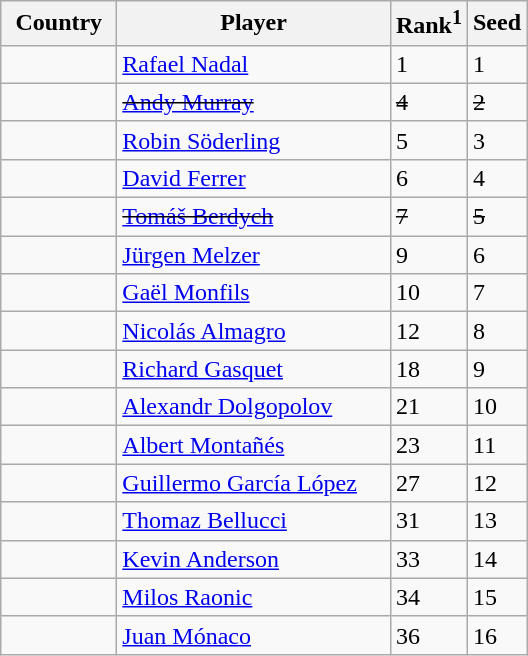<table class=wikitable>
<tr>
<th width="70">Country</th>
<th width="175">Player</th>
<th>Rank<sup>1</sup></th>
<th>Seed</th>
</tr>
<tr>
<td></td>
<td><a href='#'>Rafael Nadal</a></td>
<td>1</td>
<td>1</td>
</tr>
<tr>
<td></td>
<td><s><a href='#'>Andy Murray</a></s></td>
<td><s>4</s></td>
<td><s>2</s></td>
</tr>
<tr>
<td></td>
<td><a href='#'>Robin Söderling</a></td>
<td>5</td>
<td>3</td>
</tr>
<tr>
<td></td>
<td><a href='#'>David Ferrer</a></td>
<td>6</td>
<td>4</td>
</tr>
<tr>
<td></td>
<td><s><a href='#'>Tomáš Berdych</a></s></td>
<td><s>7</s></td>
<td><s>5</s></td>
</tr>
<tr>
<td></td>
<td><a href='#'>Jürgen Melzer</a></td>
<td>9</td>
<td>6</td>
</tr>
<tr>
<td></td>
<td><a href='#'>Gaël Monfils</a></td>
<td>10</td>
<td>7</td>
</tr>
<tr>
<td></td>
<td><a href='#'>Nicolás Almagro</a></td>
<td>12</td>
<td>8</td>
</tr>
<tr>
<td></td>
<td><a href='#'>Richard Gasquet</a></td>
<td>18</td>
<td>9</td>
</tr>
<tr>
<td></td>
<td><a href='#'>Alexandr Dolgopolov</a></td>
<td>21</td>
<td>10</td>
</tr>
<tr>
<td></td>
<td><a href='#'>Albert Montañés</a></td>
<td>23</td>
<td>11</td>
</tr>
<tr>
<td></td>
<td><a href='#'>Guillermo García López</a></td>
<td>27</td>
<td>12</td>
</tr>
<tr>
<td></td>
<td><a href='#'>Thomaz Bellucci</a></td>
<td>31</td>
<td>13</td>
</tr>
<tr>
<td></td>
<td><a href='#'>Kevin Anderson</a></td>
<td>33</td>
<td>14</td>
</tr>
<tr>
<td></td>
<td><a href='#'>Milos Raonic</a></td>
<td>34</td>
<td>15</td>
</tr>
<tr>
<td></td>
<td><a href='#'>Juan Mónaco</a></td>
<td>36</td>
<td>16<br></td>
</tr>
</table>
